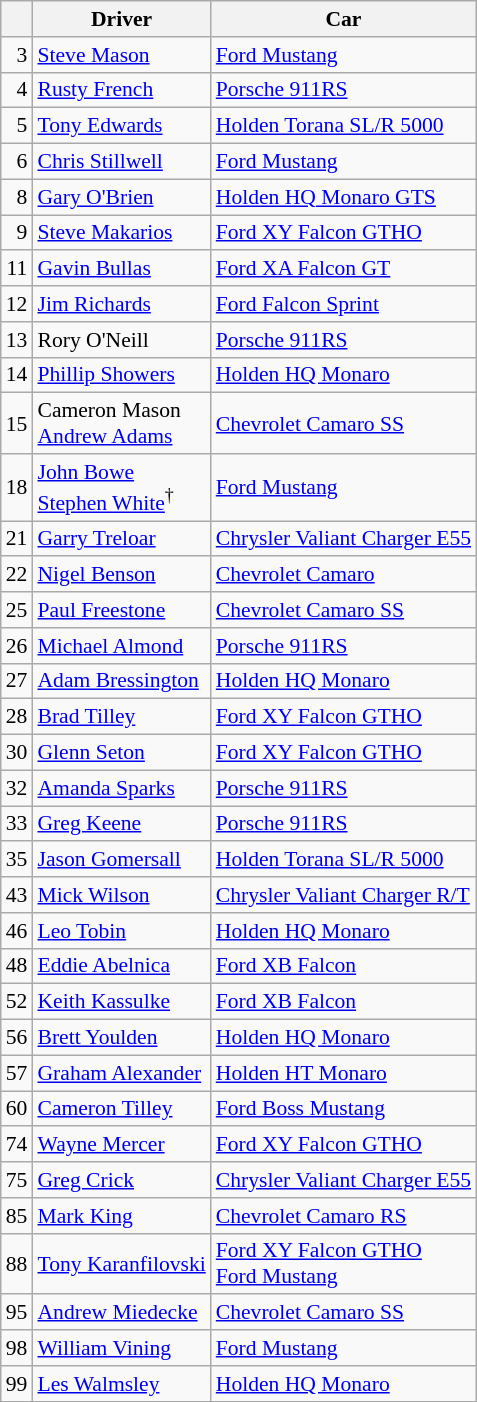<table class="wikitable" style="font-size: 90%">
<tr>
<th></th>
<th>Driver</th>
<th>Car</th>
</tr>
<tr>
<td align="right">3</td>
<td> <a href='#'>Steve Mason</a></td>
<td><a href='#'>Ford Mustang</a></td>
</tr>
<tr>
<td align="right">4</td>
<td> <a href='#'>Rusty French</a></td>
<td><a href='#'>Porsche 911RS</a></td>
</tr>
<tr>
<td align="right">5</td>
<td> <a href='#'>Tony Edwards</a></td>
<td><a href='#'>Holden Torana SL/R 5000</a></td>
</tr>
<tr>
<td align="right">6</td>
<td> <a href='#'>Chris Stillwell</a></td>
<td><a href='#'>Ford Mustang</a></td>
</tr>
<tr>
<td align="right">8</td>
<td> <a href='#'>Gary O'Brien</a></td>
<td><a href='#'>Holden HQ Monaro GTS</a></td>
</tr>
<tr>
<td align="right">9</td>
<td> <a href='#'>Steve Makarios</a></td>
<td><a href='#'>Ford XY Falcon GTHO</a></td>
</tr>
<tr>
<td align="right">11</td>
<td> <a href='#'>Gavin Bullas</a></td>
<td><a href='#'>Ford XA Falcon GT</a></td>
</tr>
<tr>
<td align="right">12</td>
<td> <a href='#'>Jim Richards</a></td>
<td><a href='#'>Ford Falcon Sprint</a></td>
</tr>
<tr>
<td align="right">13</td>
<td> Rory O'Neill</td>
<td><a href='#'>Porsche 911RS</a></td>
</tr>
<tr>
<td align="right">14</td>
<td> <a href='#'>Phillip Showers</a></td>
<td><a href='#'>Holden HQ Monaro</a></td>
</tr>
<tr>
<td align="right">15</td>
<td> Cameron Mason<br> <a href='#'>Andrew Adams</a></td>
<td><a href='#'>Chevrolet Camaro SS</a></td>
</tr>
<tr>
<td align="right">18</td>
<td> <a href='#'>John Bowe</a><br> <a href='#'>Stephen White</a><sup>†</sup></td>
<td><a href='#'>Ford Mustang</a></td>
</tr>
<tr>
<td align="right">21</td>
<td> <a href='#'>Garry Treloar</a></td>
<td><a href='#'>Chrysler Valiant Charger E55</a></td>
</tr>
<tr>
<td align="right">22</td>
<td> <a href='#'>Nigel Benson</a></td>
<td><a href='#'>Chevrolet Camaro</a></td>
</tr>
<tr>
<td align="right">25</td>
<td> <a href='#'>Paul Freestone</a></td>
<td><a href='#'>Chevrolet Camaro SS</a></td>
</tr>
<tr>
<td align="right">26</td>
<td> <a href='#'>Michael Almond</a></td>
<td><a href='#'>Porsche 911RS</a></td>
</tr>
<tr>
<td align="right">27</td>
<td> <a href='#'>Adam Bressington</a></td>
<td><a href='#'>Holden HQ Monaro</a></td>
</tr>
<tr>
<td align="right">28</td>
<td> <a href='#'>Brad Tilley</a></td>
<td><a href='#'>Ford XY Falcon GTHO</a></td>
</tr>
<tr>
<td align="right">30</td>
<td> <a href='#'>Glenn Seton</a></td>
<td><a href='#'>Ford XY Falcon GTHO</a></td>
</tr>
<tr>
<td align="right">32</td>
<td> <a href='#'>Amanda Sparks</a></td>
<td><a href='#'>Porsche 911RS</a></td>
</tr>
<tr>
<td align="right">33</td>
<td> <a href='#'>Greg Keene</a></td>
<td><a href='#'>Porsche 911RS</a></td>
</tr>
<tr>
<td align="right">35</td>
<td> <a href='#'>Jason Gomersall</a></td>
<td><a href='#'>Holden Torana SL/R 5000</a></td>
</tr>
<tr>
<td align="right">43</td>
<td> <a href='#'>Mick Wilson</a></td>
<td><a href='#'>Chrysler Valiant Charger R/T</a></td>
</tr>
<tr>
<td align="right">46</td>
<td> <a href='#'>Leo Tobin</a></td>
<td><a href='#'>Holden HQ Monaro</a></td>
</tr>
<tr>
<td align="right">48</td>
<td> <a href='#'>Eddie Abelnica</a></td>
<td><a href='#'>Ford XB Falcon</a></td>
</tr>
<tr>
<td align="right">52</td>
<td> <a href='#'>Keith Kassulke</a></td>
<td><a href='#'>Ford XB Falcon</a></td>
</tr>
<tr>
<td align="right">56</td>
<td> <a href='#'>Brett Youlden</a></td>
<td><a href='#'>Holden HQ Monaro</a></td>
</tr>
<tr>
<td align="right">57</td>
<td> <a href='#'>Graham Alexander</a></td>
<td><a href='#'>Holden HT Monaro</a></td>
</tr>
<tr>
<td align="right">60</td>
<td> <a href='#'>Cameron Tilley</a></td>
<td><a href='#'>Ford Boss Mustang</a></td>
</tr>
<tr>
<td align="right">74</td>
<td> <a href='#'>Wayne Mercer</a></td>
<td><a href='#'>Ford XY Falcon GTHO</a></td>
</tr>
<tr>
<td align="right">75</td>
<td> <a href='#'>Greg Crick</a></td>
<td><a href='#'>Chrysler Valiant Charger E55</a></td>
</tr>
<tr>
<td align="right">85</td>
<td> <a href='#'>Mark King</a></td>
<td><a href='#'>Chevrolet Camaro RS</a></td>
</tr>
<tr>
<td align="right">88</td>
<td> <a href='#'>Tony Karanfilovski</a></td>
<td><a href='#'>Ford XY Falcon GTHO</a> <br> <a href='#'>Ford Mustang</a></td>
</tr>
<tr>
<td align="right">95</td>
<td> <a href='#'>Andrew Miedecke</a></td>
<td><a href='#'>Chevrolet Camaro SS</a></td>
</tr>
<tr>
<td align="right">98</td>
<td> <a href='#'>William Vining</a></td>
<td><a href='#'>Ford Mustang</a></td>
</tr>
<tr>
<td align="right">99</td>
<td> <a href='#'>Les Walmsley</a></td>
<td><a href='#'>Holden HQ Monaro</a></td>
</tr>
<tr>
</tr>
</table>
